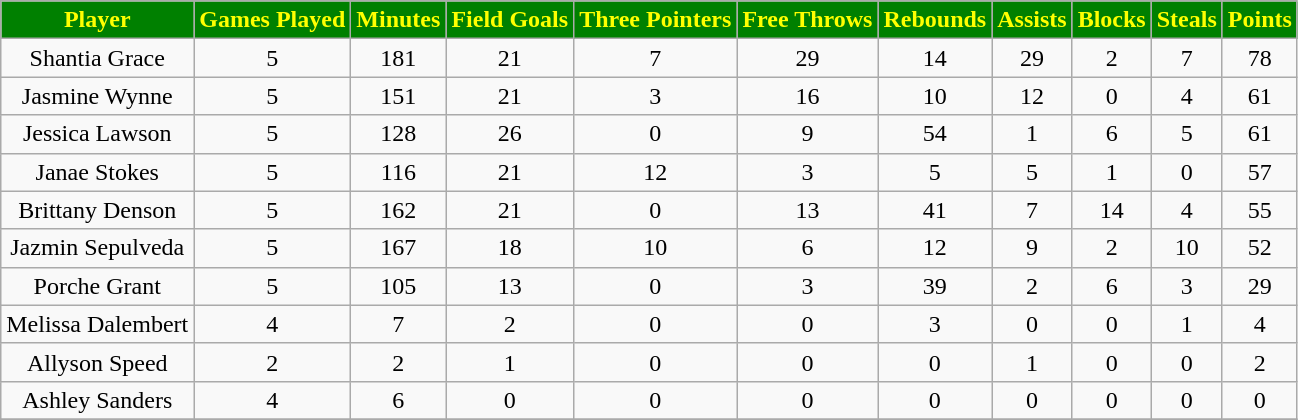<table class="wikitable" style="text-align:center">
<tr>
<th style="background:green;color:yellow;">Player</th>
<th style="background:green;color:yellow;">Games Played</th>
<th style="background:green;color:yellow;">Minutes</th>
<th style="background:green;color:yellow;">Field Goals</th>
<th style="background:green;color:yellow;">Three Pointers</th>
<th style="background:green;color:yellow;">Free Throws</th>
<th style="background:green;color:yellow;">Rebounds</th>
<th style="background:green;color:yellow;">Assists</th>
<th style="background:green;color:yellow;">Blocks</th>
<th style="background:green;color:yellow;">Steals</th>
<th style="background:green;color:yellow;">Points</th>
</tr>
<tr>
<td>Shantia Grace</td>
<td>5</td>
<td>181</td>
<td>21</td>
<td>7</td>
<td>29</td>
<td>14</td>
<td>29</td>
<td>2</td>
<td>7</td>
<td>78</td>
</tr>
<tr>
<td>Jasmine Wynne</td>
<td>5</td>
<td>151</td>
<td>21</td>
<td>3</td>
<td>16</td>
<td>10</td>
<td>12</td>
<td>0</td>
<td>4</td>
<td>61</td>
</tr>
<tr>
<td>Jessica Lawson</td>
<td>5</td>
<td>128</td>
<td>26</td>
<td>0</td>
<td>9</td>
<td>54</td>
<td>1</td>
<td>6</td>
<td>5</td>
<td>61</td>
</tr>
<tr>
<td>Janae Stokes</td>
<td>5</td>
<td>116</td>
<td>21</td>
<td>12</td>
<td>3</td>
<td>5</td>
<td>5</td>
<td>1</td>
<td>0</td>
<td>57</td>
</tr>
<tr>
<td>Brittany Denson</td>
<td>5</td>
<td>162</td>
<td>21</td>
<td>0</td>
<td>13</td>
<td>41</td>
<td>7</td>
<td>14</td>
<td>4</td>
<td>55</td>
</tr>
<tr>
<td>Jazmin Sepulveda</td>
<td>5</td>
<td>167</td>
<td>18</td>
<td>10</td>
<td>6</td>
<td>12</td>
<td>9</td>
<td>2</td>
<td>10</td>
<td>52</td>
</tr>
<tr>
<td>Porche Grant</td>
<td>5</td>
<td>105</td>
<td>13</td>
<td>0</td>
<td>3</td>
<td>39</td>
<td>2</td>
<td>6</td>
<td>3</td>
<td>29</td>
</tr>
<tr>
<td>Melissa Dalembert</td>
<td>4</td>
<td>7</td>
<td>2</td>
<td>0</td>
<td>0</td>
<td>3</td>
<td>0</td>
<td>0</td>
<td>1</td>
<td>4</td>
</tr>
<tr>
<td>Allyson Speed</td>
<td>2</td>
<td>2</td>
<td>1</td>
<td>0</td>
<td>0</td>
<td>0</td>
<td>1</td>
<td>0</td>
<td>0</td>
<td>2</td>
</tr>
<tr>
<td>Ashley Sanders</td>
<td>4</td>
<td>6</td>
<td>0</td>
<td>0</td>
<td>0</td>
<td>0</td>
<td>0</td>
<td>0</td>
<td>0</td>
<td>0</td>
</tr>
<tr>
</tr>
</table>
